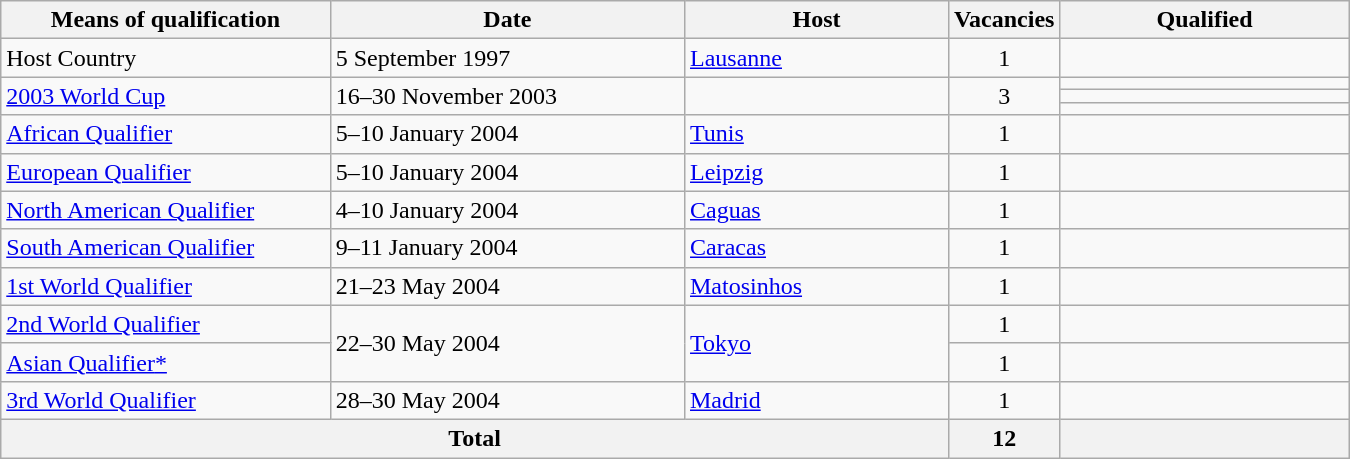<table class="wikitable" width=900>
<tr>
<th width=25%>Means of qualification</th>
<th width=27%>Date</th>
<th width=20%>Host</th>
<th width=6%>Vacancies</th>
<th width=22%>Qualified</th>
</tr>
<tr>
<td>Host Country</td>
<td>5 September 1997</td>
<td> <a href='#'>Lausanne</a></td>
<td align="center">1</td>
<td></td>
</tr>
<tr>
<td rowspan="3"><a href='#'>2003 World Cup</a></td>
<td rowspan="3">16–30 November 2003</td>
<td rowspan="3"></td>
<td rowspan="3" align="center">3</td>
<td></td>
</tr>
<tr>
<td></td>
</tr>
<tr>
<td></td>
</tr>
<tr>
<td><a href='#'>African Qualifier</a></td>
<td>5–10 January 2004</td>
<td> <a href='#'>Tunis</a></td>
<td align="center">1</td>
<td></td>
</tr>
<tr>
<td><a href='#'>European Qualifier</a></td>
<td>5–10 January 2004</td>
<td> <a href='#'>Leipzig</a></td>
<td align="center">1</td>
<td></td>
</tr>
<tr>
<td><a href='#'>North American Qualifier</a></td>
<td>4–10 January 2004</td>
<td> <a href='#'>Caguas</a></td>
<td align="center">1</td>
<td></td>
</tr>
<tr>
<td><a href='#'>South American Qualifier</a></td>
<td>9–11 January 2004</td>
<td> <a href='#'>Caracas</a></td>
<td align="center">1</td>
<td></td>
</tr>
<tr>
<td><a href='#'>1st World Qualifier</a></td>
<td>21–23 May 2004</td>
<td> <a href='#'>Matosinhos</a></td>
<td align="center">1</td>
<td></td>
</tr>
<tr>
<td><a href='#'>2nd World Qualifier</a></td>
<td rowspan="2">22–30 May 2004</td>
<td rowspan="2"> <a href='#'>Tokyo</a></td>
<td align="center">1</td>
<td></td>
</tr>
<tr>
<td><a href='#'>Asian Qualifier</a><a href='#'>*</a></td>
<td align="center">1</td>
<td></td>
</tr>
<tr>
<td><a href='#'>3rd World Qualifier</a></td>
<td>28–30 May 2004</td>
<td> <a href='#'>Madrid</a></td>
<td align="center">1</td>
<td></td>
</tr>
<tr>
<th colspan="3">Total</th>
<th>12</th>
<th></th>
</tr>
</table>
